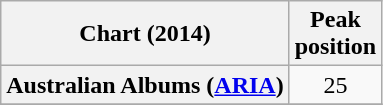<table class="wikitable plainrowheaders" style="text-align:center;">
<tr>
<th scope="col">Chart (2014)</th>
<th scope="col">Peak<br>position</th>
</tr>
<tr>
<th scope="row">Australian Albums (<a href='#'>ARIA</a>)</th>
<td>25</td>
</tr>
<tr>
</tr>
</table>
